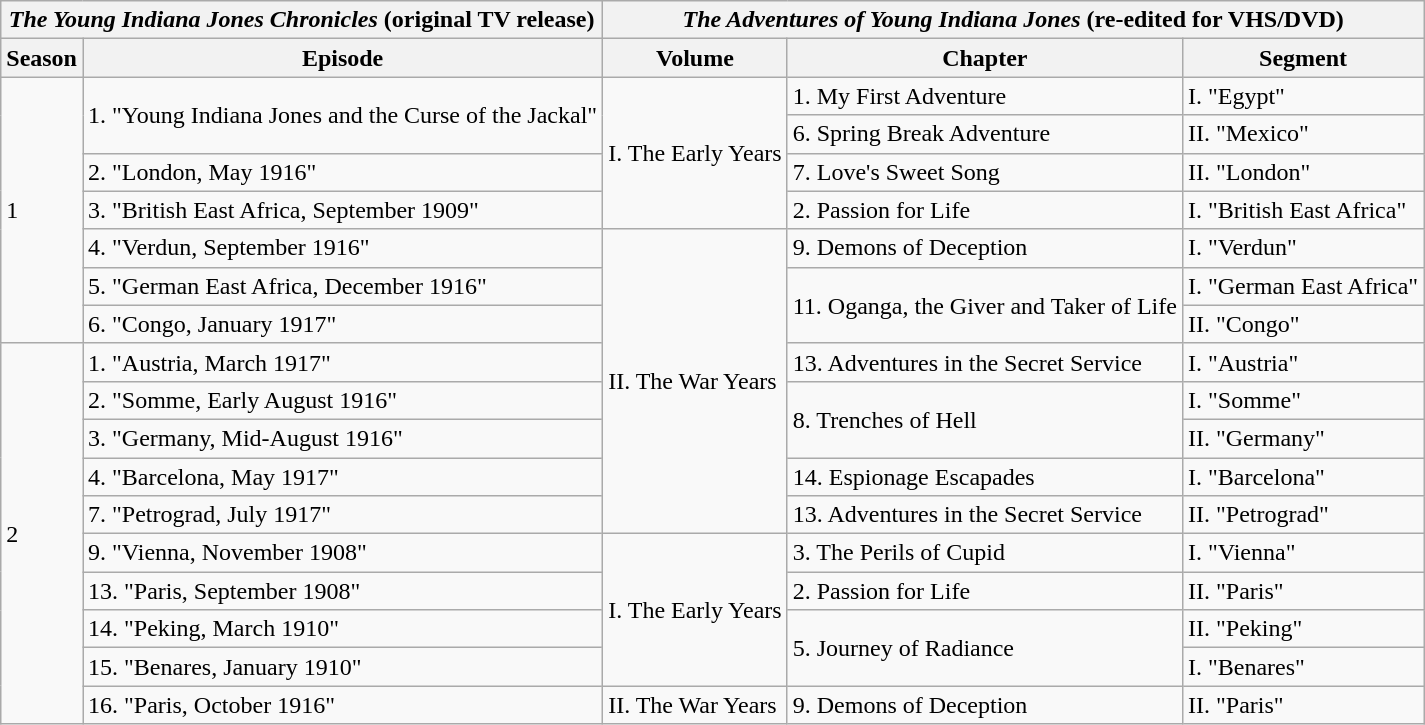<table class="wikitable sortable">
<tr>
<th colspan="2"><em>The Young Indiana Jones Chronicles</em> (original TV release)</th>
<th colspan="3"><em>The Adventures of Young Indiana Jones</em> (re-edited for VHS/DVD)</th>
</tr>
<tr>
<th>Season</th>
<th>Episode</th>
<th>Volume</th>
<th>Chapter</th>
<th>Segment</th>
</tr>
<tr>
<td rowspan="7">1</td>
<td rowspan="2">1. "Young Indiana Jones and the Curse of the Jackal"</td>
<td rowspan="4">I. The Early Years</td>
<td>1. My First Adventure</td>
<td>I. "Egypt"</td>
</tr>
<tr>
<td>6. Spring Break Adventure</td>
<td>II. "Mexico"</td>
</tr>
<tr>
<td>2. "London, May 1916"</td>
<td>7. Love's Sweet Song</td>
<td>II. "London"</td>
</tr>
<tr>
<td>3. "British East Africa, September 1909"</td>
<td>2. Passion for Life</td>
<td>I. "British East Africa"</td>
</tr>
<tr>
<td>4. "Verdun, September 1916"</td>
<td rowspan="8">II. The War Years</td>
<td>9. Demons of Deception</td>
<td>I. "Verdun"</td>
</tr>
<tr>
<td>5. "German East Africa, December 1916"</td>
<td rowspan="2">11. Oganga, the Giver and Taker of Life</td>
<td>I. "German East Africa"</td>
</tr>
<tr>
<td>6. "Congo, January 1917"</td>
<td>II. "Congo"</td>
</tr>
<tr>
<td rowspan="10">2</td>
<td>1. "Austria, March 1917"</td>
<td>13. Adventures in the Secret Service</td>
<td>I. "Austria"</td>
</tr>
<tr>
<td>2. "Somme, Early August 1916"</td>
<td rowspan="2">8. Trenches of Hell</td>
<td>I. "Somme"</td>
</tr>
<tr>
<td>3. "Germany, Mid-August 1916"</td>
<td>II. "Germany"</td>
</tr>
<tr>
<td>4. "Barcelona, May 1917"</td>
<td>14. Espionage Escapades</td>
<td>I. "Barcelona"</td>
</tr>
<tr>
<td>7. "Petrograd, July 1917"</td>
<td>13. Adventures in the Secret Service</td>
<td>II. "Petrograd"</td>
</tr>
<tr>
<td>9. "Vienna, November 1908"</td>
<td rowspan="4">I. The Early Years</td>
<td>3. The Perils of Cupid</td>
<td>I. "Vienna"</td>
</tr>
<tr>
<td>13. "Paris, September 1908"</td>
<td>2. Passion for Life</td>
<td>II. "Paris"</td>
</tr>
<tr>
<td>14. "Peking, March 1910"</td>
<td rowspan="2">5. Journey of Radiance</td>
<td>II. "Peking"</td>
</tr>
<tr>
<td>15. "Benares, January 1910"</td>
<td>I. "Benares"</td>
</tr>
<tr>
<td>16. "Paris, October 1916"</td>
<td>II. The War Years</td>
<td>9. Demons of Deception</td>
<td>II. "Paris"</td>
</tr>
</table>
